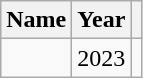<table class="wikitable sortable">
<tr>
<th>Name</th>
<th>Year</th>
<th class="unsortable"></th>
</tr>
<tr>
<td></td>
<td>2023</td>
<td></td>
</tr>
</table>
